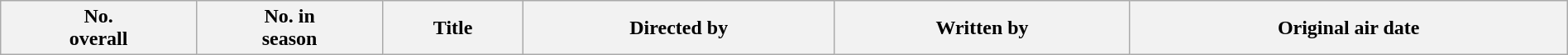<table class="wikitable plainrowheaders" style="width:100%; background:#fff;">
<tr>
<th style="background:#;">No.<br>overall</th>
<th style="background:#;">No. in<br>season</th>
<th style="background:#;">Title</th>
<th style="background:#;">Directed by</th>
<th style="background:#;">Written by</th>
<th style="background:#;">Original air date<br>























</th>
</tr>
</table>
